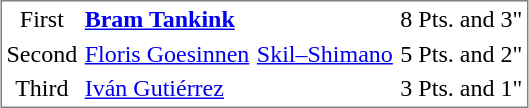<table style="border-style:solid;border-width:1px;border-color:#808080;margin-left:15px" cellspacing="1" cellpadding="2">
<tr ---- align="center">
<td>First</td>
<td align="left"><strong><a href='#'>Bram Tankink</a></strong> </td>
<td></td>
<td>8 Pts. and 3"</td>
</tr>
<tr ---- align="center">
<td>Second</td>
<td align="left"><a href='#'>Floris Goesinnen</a> </td>
<td><a href='#'>Skil–Shimano</a></td>
<td>5 Pts. and 2"</td>
</tr>
<tr ---- align="center">
<td>Third</td>
<td align="left"><a href='#'>Iván Gutiérrez</a> </td>
<td></td>
<td>3 Pts. and 1"</td>
</tr>
</table>
